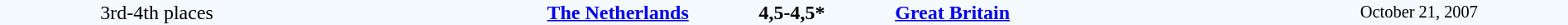<table style="width: 100%; background:#F5FAFF;" cellspacing="0">
<tr>
<td align=center rowspan=3 width=20%>3rd-4th places</td>
</tr>
<tr>
<td width=24% align=right><strong><a href='#'>The Netherlands</a></strong></td>
<td align=center width=13%><strong>4,5-4,5*</strong></td>
<td width=24%><strong><a href='#'>Great Britain</a></strong></td>
<td style=font-size:85% rowspan=3 align=center>October 21, 2007</td>
</tr>
</table>
